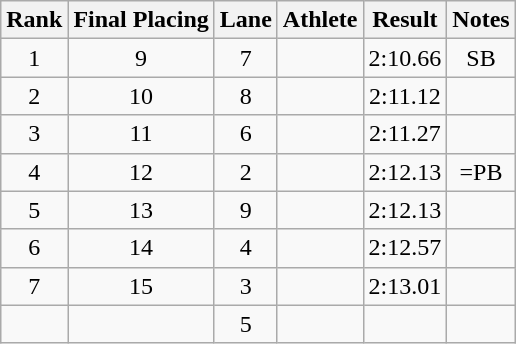<table class="wikitable sortable" style="text-align:center">
<tr>
<th>Rank</th>
<th>Final Placing</th>
<th>Lane</th>
<th>Athlete</th>
<th>Result</th>
<th>Notes</th>
</tr>
<tr>
<td>1</td>
<td>9</td>
<td>7</td>
<td align=left></td>
<td>2:10.66</td>
<td>SB</td>
</tr>
<tr>
<td>2</td>
<td>10</td>
<td>8</td>
<td align=left></td>
<td>2:11.12</td>
<td></td>
</tr>
<tr>
<td>3</td>
<td>11</td>
<td>6</td>
<td align=left></td>
<td>2:11.27</td>
<td></td>
</tr>
<tr>
<td>4</td>
<td>12</td>
<td>2</td>
<td align=left></td>
<td>2:12.13</td>
<td>=PB</td>
</tr>
<tr>
<td>5</td>
<td>13</td>
<td>9</td>
<td align=left></td>
<td>2:12.13</td>
<td></td>
</tr>
<tr>
<td>6</td>
<td>14</td>
<td>4</td>
<td align=left></td>
<td>2:12.57</td>
<td></td>
</tr>
<tr>
<td>7</td>
<td>15</td>
<td>3</td>
<td align=left></td>
<td>2:13.01</td>
<td></td>
</tr>
<tr>
<td></td>
<td></td>
<td>5</td>
<td align=left></td>
<td></td>
<td></td>
</tr>
</table>
